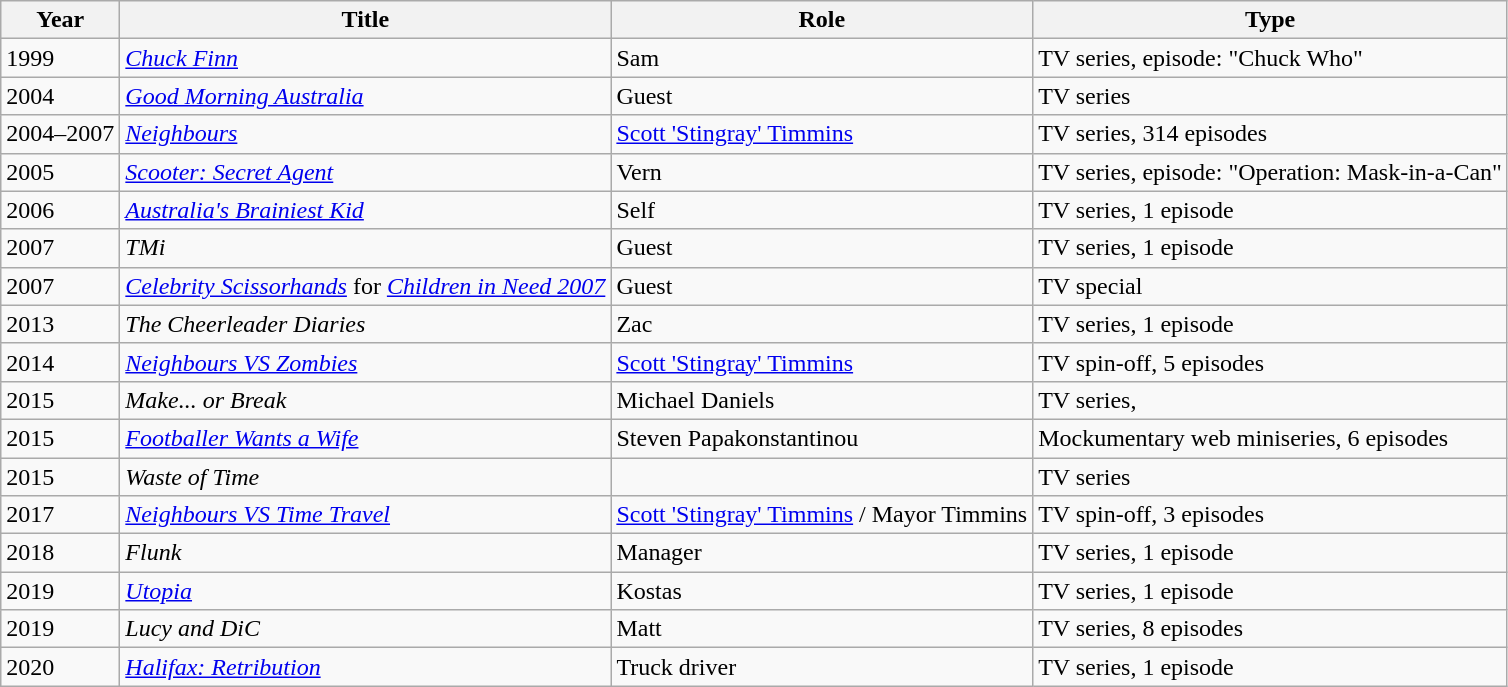<table class="wikitable">
<tr>
<th>Year</th>
<th>Title</th>
<th>Role</th>
<th>Type</th>
</tr>
<tr>
<td>1999</td>
<td><em><a href='#'>Chuck Finn</a></em></td>
<td>Sam</td>
<td>TV series, episode: "Chuck Who"</td>
</tr>
<tr>
<td>2004</td>
<td><em><a href='#'>Good Morning Australia</a></em></td>
<td>Guest</td>
<td>TV series</td>
</tr>
<tr>
<td>2004–2007</td>
<td><em><a href='#'>Neighbours</a></em></td>
<td><a href='#'>Scott 'Stingray' Timmins</a></td>
<td>TV series, 314 episodes</td>
</tr>
<tr>
<td>2005</td>
<td><em><a href='#'>Scooter: Secret Agent</a></em></td>
<td>Vern</td>
<td>TV series, episode: "Operation: Mask-in-a-Can"</td>
</tr>
<tr>
<td>2006</td>
<td><em><a href='#'>Australia's Brainiest Kid</a></em></td>
<td>Self</td>
<td>TV series, 1 episode</td>
</tr>
<tr>
<td>2007</td>
<td><em>TMi</em></td>
<td>Guest</td>
<td>TV series, 1 episode</td>
</tr>
<tr>
<td>2007</td>
<td><em><a href='#'>Celebrity Scissorhands</a></em> for <em><a href='#'>Children in Need 2007</a></em></td>
<td>Guest</td>
<td>TV special</td>
</tr>
<tr>
<td>2013</td>
<td><em>The Cheerleader Diaries</em></td>
<td>Zac</td>
<td>TV series, 1 episode</td>
</tr>
<tr>
<td>2014</td>
<td><em><a href='#'>Neighbours VS Zombies</a></em></td>
<td><a href='#'>Scott 'Stingray' Timmins</a></td>
<td>TV spin-off, 5 episodes</td>
</tr>
<tr>
<td>2015</td>
<td><em>Make... or Break</em></td>
<td>Michael Daniels</td>
<td>TV series,</td>
</tr>
<tr>
<td>2015</td>
<td><em><a href='#'>Footballer Wants a Wife</a></em></td>
<td>Steven Papakonstantinou</td>
<td>Mockumentary web miniseries, 6 episodes</td>
</tr>
<tr>
<td>2015</td>
<td><em>Waste of Time</em></td>
<td></td>
<td>TV series</td>
</tr>
<tr>
<td>2017</td>
<td><em><a href='#'>Neighbours VS Time Travel</a></em></td>
<td><a href='#'>Scott 'Stingray' Timmins</a> / Mayor Timmins</td>
<td>TV spin-off, 3 episodes</td>
</tr>
<tr>
<td>2018</td>
<td><em>Flunk</em></td>
<td>Manager</td>
<td>TV series, 1 episode</td>
</tr>
<tr>
<td>2019</td>
<td><em><a href='#'>Utopia</a></em></td>
<td>Kostas</td>
<td>TV series, 1 episode</td>
</tr>
<tr>
<td>2019</td>
<td><em>Lucy and DiC</em></td>
<td>Matt</td>
<td>TV series, 8 episodes</td>
</tr>
<tr>
<td>2020</td>
<td><em><a href='#'>Halifax: Retribution</a></em></td>
<td>Truck driver</td>
<td>TV series, 1 episode</td>
</tr>
</table>
